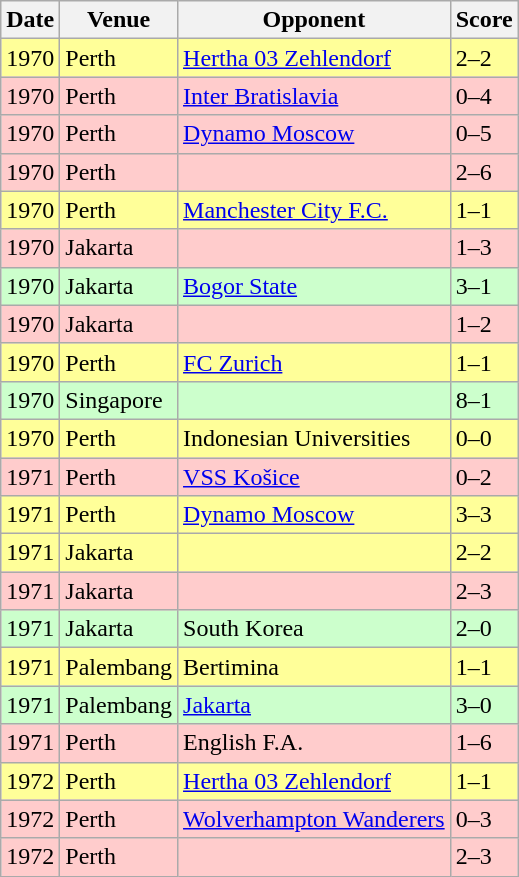<table class="wikitable" style="text-align:left">
<tr>
<th>Date</th>
<th>Venue</th>
<th>Opponent</th>
<th>Score</th>
</tr>
<tr bgcolor=ffff99>
<td>1970</td>
<td>Perth</td>
<td> <a href='#'>Hertha 03 Zehlendorf</a></td>
<td>2–2</td>
</tr>
<tr bgcolor=ffcccc>
<td>1970</td>
<td>Perth</td>
<td> <a href='#'>Inter Bratislavia</a></td>
<td>0–4</td>
</tr>
<tr bgcolor=ffcccc>
<td>1970</td>
<td>Perth</td>
<td> <a href='#'>Dynamo Moscow</a></td>
<td>0–5</td>
</tr>
<tr bgcolor=ffcccc>
<td>1970</td>
<td>Perth</td>
<td></td>
<td>2–6</td>
</tr>
<tr bgcolor=ffff99>
<td>1970</td>
<td>Perth</td>
<td> <a href='#'>Manchester City F.C.</a></td>
<td>1–1</td>
</tr>
<tr bgcolor=ffcccc>
<td>1970</td>
<td>Jakarta</td>
<td></td>
<td>1–3</td>
</tr>
<tr bgcolor=ccffcc>
<td>1970</td>
<td>Jakarta</td>
<td> <a href='#'>Bogor State</a></td>
<td>3–1</td>
</tr>
<tr bgcolor=ffcccc>
<td>1970</td>
<td>Jakarta</td>
<td></td>
<td>1–2</td>
</tr>
<tr bgcolor=ffff99>
<td>1970</td>
<td>Perth</td>
<td> <a href='#'>FC Zurich</a></td>
<td>1–1</td>
</tr>
<tr bgcolor=ccffcc>
<td>1970</td>
<td>Singapore</td>
<td></td>
<td>8–1</td>
</tr>
<tr bgcolor=ffff99>
<td>1970</td>
<td>Perth</td>
<td> Indonesian Universities</td>
<td bgcolor=ffff99>0–0</td>
</tr>
<tr bgcolor=ffcccc>
<td>1971</td>
<td>Perth</td>
<td> <a href='#'>VSS Košice</a></td>
<td>0–2</td>
</tr>
<tr bgcolor=ffff99>
<td>1971</td>
<td>Perth</td>
<td> <a href='#'>Dynamo Moscow</a></td>
<td>3–3</td>
</tr>
<tr bgcolor=ffff99>
<td>1971</td>
<td>Jakarta</td>
<td></td>
<td>2–2</td>
</tr>
<tr bgcolor=ffcccc>
<td>1971</td>
<td>Jakarta</td>
<td></td>
<td>2–3</td>
</tr>
<tr bgcolor=ccffcc>
<td>1971</td>
<td>Jakarta</td>
<td> South Korea</td>
<td>2–0</td>
</tr>
<tr bgcolor=ffff99>
<td>1971</td>
<td>Palembang</td>
<td>Bertimina</td>
<td>1–1</td>
</tr>
<tr bgcolor=ccffcc>
<td>1971</td>
<td>Palembang</td>
<td> <a href='#'>Jakarta</a></td>
<td>3–0</td>
</tr>
<tr bgcolor=ffcccc>
<td>1971</td>
<td>Perth</td>
<td> English F.A.</td>
<td>1–6</td>
</tr>
<tr bgcolor=ffff99>
<td>1972</td>
<td>Perth</td>
<td> <a href='#'>Hertha 03 Zehlendorf</a></td>
<td>1–1</td>
</tr>
<tr bgcolor=ffcccc>
<td>1972</td>
<td>Perth</td>
<td> <a href='#'>Wolverhampton Wanderers</a></td>
<td>0–3</td>
</tr>
<tr bgcolor=ffcccc>
<td>1972</td>
<td>Perth</td>
<td></td>
<td>2–3</td>
</tr>
</table>
